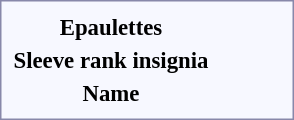<table style="border:1px solid #8888aa; background-color:#f7f8ff; padding:5px; font-size:95%; margin: 0px 12px 12px 0px;">
<tr style="text-align:center;">
<td><strong>Epaulettes</strong></td>
<td colspan=2></td>
<td colspan=2 rowspan=3></td>
<td colspan=2></td>
<td colspan=2></td>
<td colspan=2></td>
<td colspan=2></td>
<td colspan=2></td>
<td colspan=2></td>
<td colspan=2></td>
<td colspan=2></td>
<td colspan=2></td>
</tr>
<tr style="text-align:center;">
<td><strong>Sleeve rank insignia</strong></td>
<td colspan=2></td>
<td colspan=2></td>
<td colspan=2></td>
<td colspan=2></td>
<td colspan=2></td>
<td colspan=2></td>
<td colspan=2></td>
<td colspan=2></td>
<td colspan=2></td>
<td colspan=2></td>
<td colspan=2></td>
</tr>
<tr style="text-align:center;">
<td><strong>Name</strong></td>
<td colspan=2></td>
<td colspan=2></td>
<td colspan=2></td>
<td colspan=2></td>
<td colspan=2></td>
<td colspan=2></td>
<td colspan=2></td>
<td colspan=2></td>
<td colspan=2></td>
<td colspan=2></td>
<td colspan=2></td>
</tr>
</table>
